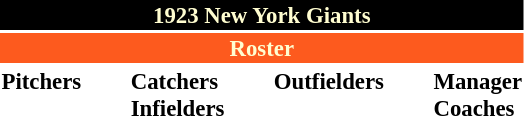<table class="toccolours" style="font-size: 95%;">
<tr>
<th colspan="10" style="background-color: black; color: #FFFDD0; text-align: center;">1923 New York Giants</th>
</tr>
<tr>
<td colspan="10" style="background-color: #fd5a1e; color: #FFFDD0; text-align: center;"><strong>Roster</strong></td>
</tr>
<tr>
<td valign="top"><strong>Pitchers</strong><br>













</td>
<td width="25px"></td>
<td valign="top"><strong>Catchers</strong><br>



<strong>Infielders</strong>






</td>
<td width="25px"></td>
<td valign="top"><strong>Outfielders</strong><br>






</td>
<td width="25px"></td>
<td valign="top"><strong>Manager</strong><br>
<strong>Coaches</strong>

</td>
</tr>
</table>
